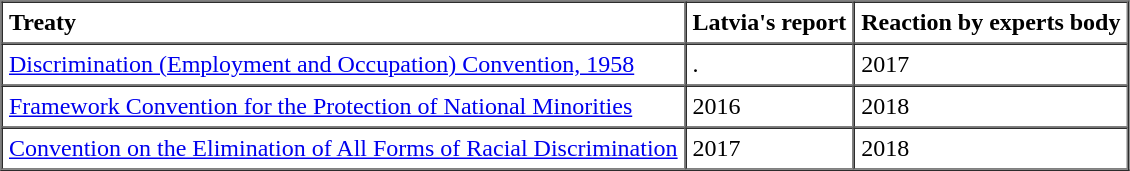<table border=1 cellpadding=4 cellspacing=0>
<tr>
<td><strong>Treaty</strong></td>
<td><strong>Latvia's report</strong></td>
<td><strong>Reaction by experts body</strong></td>
</tr>
<tr>
<td><a href='#'>Discrimination (Employment and Occupation) Convention, 1958</a></td>
<td>.</td>
<td>2017</td>
</tr>
<tr>
<td><a href='#'>Framework Convention for the Protection of National Minorities</a></td>
<td>2016</td>
<td>2018</td>
</tr>
<tr>
<td><a href='#'>Convention on the Elimination of All Forms of Racial Discrimination</a></td>
<td>2017</td>
<td>2018</td>
</tr>
<tr>
</tr>
</table>
